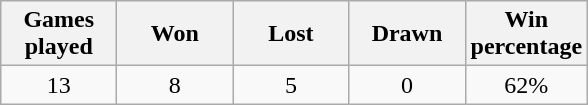<table class="wikitable" style="text-align:center">
<tr>
<th width="70">Games played</th>
<th width="70">Won</th>
<th width="70">Lost</th>
<th width="70">Drawn</th>
<th width="70">Win percentage</th>
</tr>
<tr>
<td>13</td>
<td>8</td>
<td>5</td>
<td>0</td>
<td>62%</td>
</tr>
</table>
